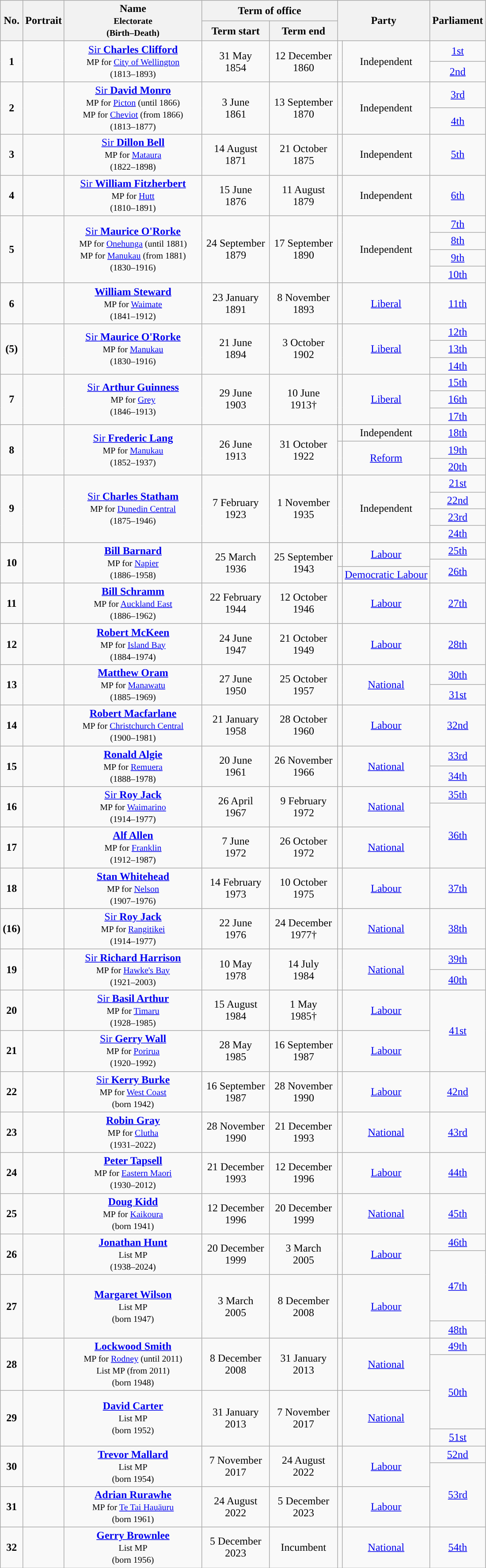<table class="wikitable" style="text-align:center">
<tr>
<th rowspan="2">No.</th>
<th rowspan="2" scope="col">Portrait</th>
<th rowspan="2" scope="col" width="200px">Name<br><small>Electorate<br>(Birth–Death)</small></th>
<th colspan="2" scope="col" width="100px">Term of office</th>
<th colspan="2" rowspan="2">Party</th>
<th rowspan="2">Parliament</th>
</tr>
<tr>
<th width="95px">Term start</th>
<th width="95px">Term end</th>
</tr>
<tr>
<td rowspan="2"><strong>1</strong></td>
<td rowspan="2"></td>
<td rowspan="2"><a href='#'>Sir <strong>Charles Clifford</strong></a><br><small>MP for <a href='#'>City of Wellington</a></small><br><small>(1813–1893)</small></td>
<td rowspan="2">31 May<br>1854</td>
<td rowspan="2">12 December<br>1860</td>
<td rowspan="2" style="background:"></td>
<td rowspan="2">Independent</td>
<td><a href='#'>1st</a></td>
</tr>
<tr>
<td><a href='#'>2nd</a></td>
</tr>
<tr>
<td rowspan="2"><strong>2</strong></td>
<td rowspan="2"></td>
<td rowspan="2"><a href='#'>Sir <strong>David Monro</strong></a><br><small>MP for <a href='#'>Picton</a> (until 1866)</small><br><small>MP for <a href='#'>Cheviot</a> (from 1866)</small><br><small>(1813–1877)</small></td>
<td rowspan="2">3 June<br>1861</td>
<td rowspan="2">13 September<br>1870</td>
<td rowspan="2" style="background:"></td>
<td rowspan="2">Independent</td>
<td><a href='#'>3rd</a></td>
</tr>
<tr>
<td><a href='#'>4th</a></td>
</tr>
<tr>
<td><strong>3</strong></td>
<td></td>
<td><a href='#'>Sir <strong>Dillon Bell</strong></a><br><small>MP for <a href='#'>Mataura</a></small><br><small>(1822–1898)</small></td>
<td>14 August<br>1871</td>
<td>21 October<br>1875</td>
<td style="background:"></td>
<td>Independent</td>
<td><a href='#'>5th</a></td>
</tr>
<tr>
<td><strong>4</strong></td>
<td></td>
<td><a href='#'>Sir <strong>William Fitzherbert</strong></a><br><small>MP for <a href='#'>Hutt</a></small><br><small>(1810–1891)</small></td>
<td>15 June<br>1876</td>
<td>11 August<br>1879</td>
<td style="background:"></td>
<td>Independent</td>
<td><a href='#'>6th</a></td>
</tr>
<tr>
<td rowspan="4"><strong>5</strong></td>
<td rowspan="4"></td>
<td rowspan="4"><a href='#'>Sir <strong>Maurice O'Rorke</strong></a><br><small>MP for <a href='#'>Onehunga</a> (until 1881)<br>MP for <a href='#'>Manukau</a> (from 1881)</small><br><small>(1830–1916)</small></td>
<td rowspan="4">24 September<br>1879</td>
<td rowspan="4">17 September<br>1890</td>
<td rowspan="4" style="background:"></td>
<td rowspan="4">Independent</td>
<td><a href='#'>7th</a></td>
</tr>
<tr>
<td><a href='#'>8th</a></td>
</tr>
<tr>
<td><a href='#'>9th</a></td>
</tr>
<tr>
<td><a href='#'>10th</a></td>
</tr>
<tr>
<td><strong>6</strong></td>
<td></td>
<td><a href='#'><strong>William Steward</strong></a><br><small>MP for <a href='#'>Waimate</a></small><br><small>(1841–1912)</small></td>
<td>23 January<br>1891</td>
<td>8 November<br>1893</td>
<td style="background:"></td>
<td><a href='#'>Liberal</a></td>
<td><a href='#'>11th</a></td>
</tr>
<tr>
<td rowspan="3"><strong>(5)</strong></td>
<td rowspan="3"></td>
<td rowspan="3"><a href='#'>Sir <strong>Maurice O'Rorke</strong></a><small><br>MP for <a href='#'>Manukau</a></small><br><small>(1830–1916)</small></td>
<td rowspan="3">21 June<br>1894</td>
<td rowspan="3">3 October<br>1902</td>
<td rowspan="3" style="background:"></td>
<td rowspan="3"><a href='#'>Liberal</a></td>
<td><a href='#'>12th</a></td>
</tr>
<tr>
<td><a href='#'>13th</a></td>
</tr>
<tr>
<td><a href='#'>14th</a></td>
</tr>
<tr>
<td rowspan="4"><strong>7</strong></td>
<td rowspan="4"></td>
<td rowspan="4"><a href='#'>Sir <strong>Arthur Guinness</strong></a><small><br>MP for <a href='#'>Grey</a></small><br><small>(1846–1913)</small></td>
<td rowspan="4">29 June<br>1903</td>
<td rowspan="4">10 June<br>1913†</td>
<td rowspan="4" style="background:"></td>
<td rowspan="4"><a href='#'>Liberal</a></td>
<td><a href='#'>15th</a></td>
</tr>
<tr>
<td><a href='#'>16th</a></td>
</tr>
<tr>
<td><a href='#'>17th</a></td>
</tr>
<tr>
<td rowspan="2"><a href='#'>18th</a></td>
</tr>
<tr>
<td rowspan="3"><strong>8</strong></td>
<td rowspan="3"></td>
<td rowspan="3"><a href='#'>Sir <strong>Frederic Lang</strong></a><small><br>MP for <a href='#'>Manukau</a></small><br><small>(1852–1937)</small></td>
<td rowspan="3">26 June<br>1913</td>
<td rowspan="3">31 October<br>1922</td>
<td style="background:"></td>
<td>Independent</td>
</tr>
<tr>
<td rowspan="2" style="background:"></td>
<td rowspan="2"><a href='#'>Reform</a></td>
<td><a href='#'>19th</a></td>
</tr>
<tr>
<td><a href='#'>20th</a><wbr></td>
</tr>
<tr>
<td rowspan="4"><strong>9</strong></td>
<td rowspan="4"></td>
<td rowspan="4"><a href='#'>Sir <strong>Charles Statham</strong></a><small><br>MP for <a href='#'>Dunedin Central</a></small><br><small>(1875–1946)</small></td>
<td rowspan="4">7 February<br>1923</td>
<td rowspan="4">1 November<br>1935</td>
<td rowspan="4" style="background:"></td>
<td rowspan="4">Independent</td>
<td><a href='#'>21st</a></td>
</tr>
<tr>
<td><a href='#'>22nd</a></td>
</tr>
<tr>
<td><a href='#'>23rd</a></td>
</tr>
<tr>
<td><a href='#'>24th</a></td>
</tr>
<tr>
<td rowspan="3"><strong>10</strong></td>
<td rowspan="3"></td>
<td rowspan="3"><strong><a href='#'>Bill Barnard</a></strong><small><br>MP for <a href='#'>Napier</a></small><br><small>(1886–1958)</small></td>
<td rowspan="3">25 March<br>1936</td>
<td rowspan="3">25 September<br>1943</td>
<td rowspan="2" style="background:"></td>
<td rowspan="2"><a href='#'>Labour</a></td>
<td><a href='#'>25th</a><wbr></td>
</tr>
<tr>
<td rowspan="2"><a href='#'>26th</a></td>
</tr>
<tr>
<td style="background:"></td>
<td><a href='#'>Democratic Labour</a></td>
</tr>
<tr>
<td><strong>11</strong></td>
<td></td>
<td><strong><a href='#'>Bill Schramm</a></strong><small><br>MP for <a href='#'>Auckland East</a></small><br><small>(1886–1962)</small></td>
<td>22 February<br>1944</td>
<td>12 October<br>1946</td>
<td style="background:"></td>
<td><a href='#'>Labour</a></td>
<td><a href='#'>27th</a></td>
</tr>
<tr>
<td><strong>12</strong></td>
<td></td>
<td><strong><a href='#'>Robert McKeen</a></strong><small><br>MP for <a href='#'>Island Bay</a></small><br><small>(1884–1974)</small></td>
<td>24 June<br>1947</td>
<td>21 October<br>1949</td>
<td style="background:"></td>
<td><a href='#'>Labour</a></td>
<td><a href='#'>28th</a></td>
</tr>
<tr>
<td rowspan="2"><strong>13</strong></td>
<td rowspan="2"></td>
<td rowspan="2"><strong><a href='#'>Matthew Oram</a></strong><small><br>MP for <a href='#'>Manawatu</a></small><br><small>(1885–1969)</small></td>
<td rowspan="2">27 June<br>1950</td>
<td rowspan="2">25 October<br>1957</td>
<td rowspan="2" style="background:"></td>
<td rowspan="2"><a href='#'>National</a></td>
<td><a href='#'>30th</a><wbr></td>
</tr>
<tr>
<td><a href='#'>31st</a></td>
</tr>
<tr>
<td><strong>14</strong></td>
<td></td>
<td><a href='#'><strong>Robert Macfarlane</strong></a><small><br>MP for <a href='#'>Christchurch Central</a></small><br><small>(1900–1981)</small></td>
<td>21 January<br>1958</td>
<td>28 October<br>1960</td>
<td style="background:"></td>
<td><a href='#'>Labour</a></td>
<td><a href='#'>32nd</a></td>
</tr>
<tr>
<td rowspan="2"><strong>15</strong></td>
<td rowspan="2"></td>
<td rowspan="2"><strong><a href='#'>Ronald Algie</a></strong><small><br>MP for <a href='#'>Remuera</a></small><br><small>(1888–1978)</small></td>
<td rowspan="2">20 June<br>1961</td>
<td rowspan="2">26 November<br>1966</td>
<td rowspan="2" style="background:"></td>
<td rowspan="2"><a href='#'>National</a></td>
<td><a href='#'>33rd</a></td>
</tr>
<tr>
<td><a href='#'>34th</a></td>
</tr>
<tr>
<td rowspan="2"><strong>16</strong></td>
<td rowspan="2"></td>
<td rowspan="2"><a href='#'>Sir <strong>Roy Jack</strong></a><small><br>MP for <a href='#'>Waimarino</a></small><br><small>(1914–1977)</small></td>
<td rowspan="2">26 April<br>1967</td>
<td rowspan="2">9 February<br>1972</td>
<td rowspan="2" style="background:"></td>
<td rowspan="2"><a href='#'>National</a></td>
<td><a href='#'>35th</a></td>
</tr>
<tr>
<td rowspan="2"><a href='#'>36th</a></td>
</tr>
<tr>
<td><strong>17</strong></td>
<td></td>
<td><strong><a href='#'>Alf Allen</a></strong><small><br>MP for <a href='#'>Franklin</a></small><br><small>(1912–1987)</small></td>
<td>7 June<br>1972</td>
<td>26 October<br>1972</td>
<td style="background:"></td>
<td><a href='#'>National</a></td>
</tr>
<tr>
<td><strong>18</strong></td>
<td></td>
<td><strong><a href='#'>Stan Whitehead</a></strong><small><br>MP for <a href='#'>Nelson</a></small><br><small>(1907–1976)</small></td>
<td>14 February<br>1973</td>
<td>10 October<br>1975</td>
<td style="background:"></td>
<td><a href='#'>Labour</a></td>
<td><a href='#'>37th</a></td>
</tr>
<tr>
<td><strong>(16)</strong></td>
<td></td>
<td><a href='#'>Sir <strong>Roy Jack</strong></a><small><br>MP for <a href='#'>Rangitikei</a></small><br><small>(1914–1977)</small></td>
<td>22 June<br>1976</td>
<td>24 December<br>1977†</td>
<td style="background:"></td>
<td><a href='#'>National</a></td>
<td><a href='#'>38th</a></td>
</tr>
<tr>
<td rowspan="2"><strong>19</strong></td>
<td rowspan="2"></td>
<td rowspan="2"><a href='#'>Sir <strong>Richard Harrison</strong></a><small><br>MP for <a href='#'>Hawke's Bay</a></small><br><small>(1921–2003)</small></td>
<td rowspan="2">10 May<br>1978</td>
<td rowspan="2">14 July<br>1984</td>
<td rowspan="2" style="background:"></td>
<td rowspan="2"><a href='#'>National</a></td>
<td><a href='#'>39th</a></td>
</tr>
<tr>
<td><a href='#'>40th</a></td>
</tr>
<tr>
<td><strong>20</strong></td>
<td></td>
<td><a href='#'>Sir <strong>Basil Arthur</strong></a><small><br>MP for <a href='#'>Timaru</a></small><br><small>(1928–1985)</small></td>
<td>15 August<br>1984</td>
<td>1 May<br>1985†</td>
<td style="background:"></td>
<td><a href='#'>Labour</a></td>
<td rowspan="2"><a href='#'>41st</a></td>
</tr>
<tr>
<td><strong>21</strong></td>
<td></td>
<td><a href='#'>Sir <strong>Gerry Wall</strong></a><small><br>MP for <a href='#'>Porirua</a></small><br><small>(1920–1992)</small></td>
<td>28 May<br>1985</td>
<td>16 September<br>1987</td>
<td style="background:"></td>
<td><a href='#'>Labour</a></td>
</tr>
<tr>
<td><strong>22</strong></td>
<td></td>
<td><a href='#'>Sir <strong>Kerry Burke</strong></a><small><br>MP for <a href='#'>West Coast</a></small><br><small>(born 1942)</small></td>
<td>16 September<br>1987</td>
<td>28 November<br>1990</td>
<td style="background:"></td>
<td><a href='#'>Labour</a></td>
<td><a href='#'>42nd</a></td>
</tr>
<tr>
<td><strong>23</strong></td>
<td></td>
<td><a href='#'><strong>Robin Gray</strong></a><small><br>MP for <a href='#'>Clutha</a></small><br><small>(1931–2022)</small></td>
<td>28 November<br>1990</td>
<td>21 December<br>1993</td>
<td style="background:"></td>
<td><a href='#'>National</a></td>
<td><a href='#'>43rd</a></td>
</tr>
<tr>
<td><strong>24</strong></td>
<td></td>
<td><a href='#'><strong>Peter Tapsell</strong></a><small><br>MP for <a href='#'>Eastern Maori</a></small><br><small>(1930–2012)</small></td>
<td>21 December<br>1993</td>
<td>12 December<br>1996</td>
<td style="background:"></td>
<td><a href='#'>Labour</a></td>
<td><a href='#'>44th</a></td>
</tr>
<tr>
<td><strong>25</strong></td>
<td></td>
<td><strong><a href='#'>Doug Kidd</a></strong><small><br>MP for <a href='#'>Kaikoura</a></small><br><small>(born 1941)</small></td>
<td>12 December<br>1996</td>
<td>20 December<br>1999</td>
<td style="background:"></td>
<td><a href='#'>National</a></td>
<td><a href='#'>45th</a><wbr></td>
</tr>
<tr>
<td rowspan="2"><strong>26</strong></td>
<td rowspan="2"></td>
<td rowspan="2"><a href='#'><strong>Jonathan Hunt</strong></a><small><br>List MP</small><br><small>(1938–2024)</small></td>
<td rowspan="2">20 December<br>1999</td>
<td rowspan="2">3 March<br>2005</td>
<td rowspan="2" style="background:"></td>
<td rowspan="2"><a href='#'>Labour</a></td>
<td><a href='#'>46th</a></td>
</tr>
<tr>
<td rowspan="2"><a href='#'>47th</a><wbr></td>
</tr>
<tr style="height:70px">
<td rowspan="2"><strong>27</strong></td>
<td rowspan="2"></td>
<td rowspan="2"><strong><a href='#'>Margaret Wilson</a></strong><small><br>List MP</small><br><small>(born 1947)</small></td>
<td rowspan="2">3 March<br>2005</td>
<td rowspan="2">8 December<br>2008</td>
<td rowspan="2" style="background:"></td>
<td rowspan="2"><a href='#'>Labour</a></td>
</tr>
<tr>
<td><a href='#'>48th</a></td>
</tr>
<tr>
<td rowspan="2"><strong>28</strong></td>
<td rowspan="2"></td>
<td rowspan="2"><strong><a href='#'>Lockwood Smith</a></strong><small><br>MP for <a href='#'>Rodney</a> (until 2011)<br>List MP (from 2011)</small><br><small>(born 1948)</small></td>
<td rowspan="2">8 December<br>2008</td>
<td rowspan="2">31 January<br>2013</td>
<td rowspan="2" style="background:"></td>
<td rowspan="2"><a href='#'>National</a></td>
<td><a href='#'>49th</a></td>
</tr>
<tr>
<td rowspan="2"><a href='#'>50th</a></td>
</tr>
<tr style="height:58px">
<td rowspan="2"><strong>29</strong></td>
<td rowspan="2"></td>
<td rowspan="2"><a href='#'><strong>David Carter</strong></a><small><br>List MP</small><br><small>(born 1952)</small></td>
<td rowspan="2">31 January<br>2013</td>
<td rowspan="2">7 November<br>2017</td>
<td rowspan="2" style="background:"></td>
<td rowspan="2"><a href='#'>National</a></td>
</tr>
<tr>
<td><a href='#'>51st</a></td>
</tr>
<tr>
<td rowspan="2"><strong>30</strong></td>
<td rowspan="2"></td>
<td rowspan="2"><strong><a href='#'>Trevor Mallard</a></strong><small><br>List MP</small><br><small>(born 1954)</small></td>
<td rowspan="2">7 November<br>2017</td>
<td rowspan="2">24 August<br>2022</td>
<td rowspan="2" style="background:"></td>
<td rowspan="2"><a href='#'>Labour</a></td>
<td><a href='#'>52nd</a></td>
</tr>
<tr>
<td rowspan="2"><a href='#'>53rd</a></td>
</tr>
<tr>
<td><strong>31</strong></td>
<td></td>
<td><strong><a href='#'>Adrian Rurawhe</a></strong><small><br>MP for <a href='#'>Te Tai Hauāuru</a></small><br><small>(born 1961)</small></td>
<td>24 August<br>2022</td>
<td>5 December<br>2023</td>
<td style="background:"></td>
<td><a href='#'>Labour</a></td>
</tr>
<tr>
<td><strong>32</strong></td>
<td></td>
<td><strong><a href='#'>Gerry Brownlee</a></strong><small><br>List MP</small><br><small>(born 1956)</small></td>
<td>5 December<br>2023</td>
<td>Incumbent</td>
<td style="background:"></td>
<td><a href='#'>National</a></td>
<td><a href='#'>54th</a></td>
</tr>
</table>
